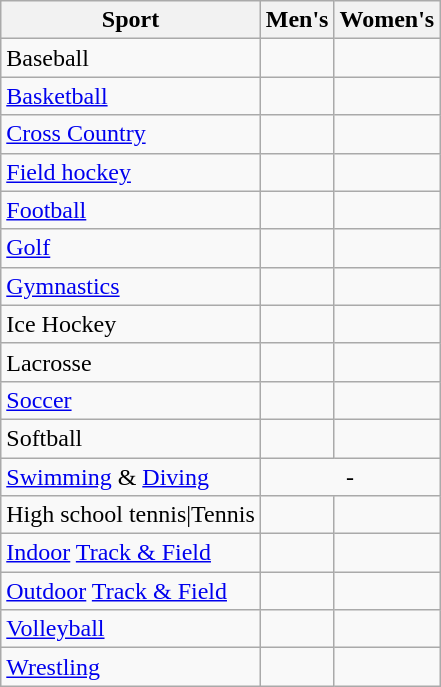<table class="wikitable" style=>
<tr>
<th>Sport</th>
<th>Men's</th>
<th>Women's</th>
</tr>
<tr>
<td High school baseball>Baseball</td>
<td></td>
<td></td>
</tr>
<tr>
<td><a href='#'>Basketball</a></td>
<td></td>
<td></td>
</tr>
<tr>
<td><a href='#'>Cross Country</a></td>
<td></td>
<td></td>
</tr>
<tr>
<td><a href='#'>Field hockey</a></td>
<td></td>
<td></td>
</tr>
<tr>
<td><a href='#'>Football</a></td>
<td></td>
<td></td>
</tr>
<tr>
<td><a href='#'>Golf</a></td>
<td></td>
<td></td>
</tr>
<tr>
<td><a href='#'>Gymnastics</a></td>
<td></td>
<td></td>
</tr>
<tr>
<td>Ice Hockey</td>
<td></td>
<td></td>
</tr>
<tr>
<td High school lacrosse>Lacrosse</td>
<td></td>
<td></td>
</tr>
<tr>
<td><a href='#'>Soccer</a></td>
<td></td>
<td></td>
</tr>
<tr>
<td High school softball>Softball</td>
<td></td>
<td></td>
</tr>
<tr>
<td><a href='#'>Swimming</a> & <a href='#'>Diving</a></td>
<td colspan="2" style="text-align:center;">-</td>
</tr>
<tr>
<td>High school tennis|Tennis</td>
<td></td>
<td></td>
</tr>
<tr>
<td><a href='#'>Indoor</a> <a href='#'>Track & Field</a></td>
<td></td>
<td></td>
</tr>
<tr>
<td><a href='#'>Outdoor</a> <a href='#'>Track & Field</a></td>
<td></td>
<td></td>
</tr>
<tr>
<td><a href='#'>Volleyball</a></td>
<td></td>
<td></td>
</tr>
<tr>
<td><a href='#'>Wrestling</a></td>
<td></td>
<td></td>
</tr>
</table>
